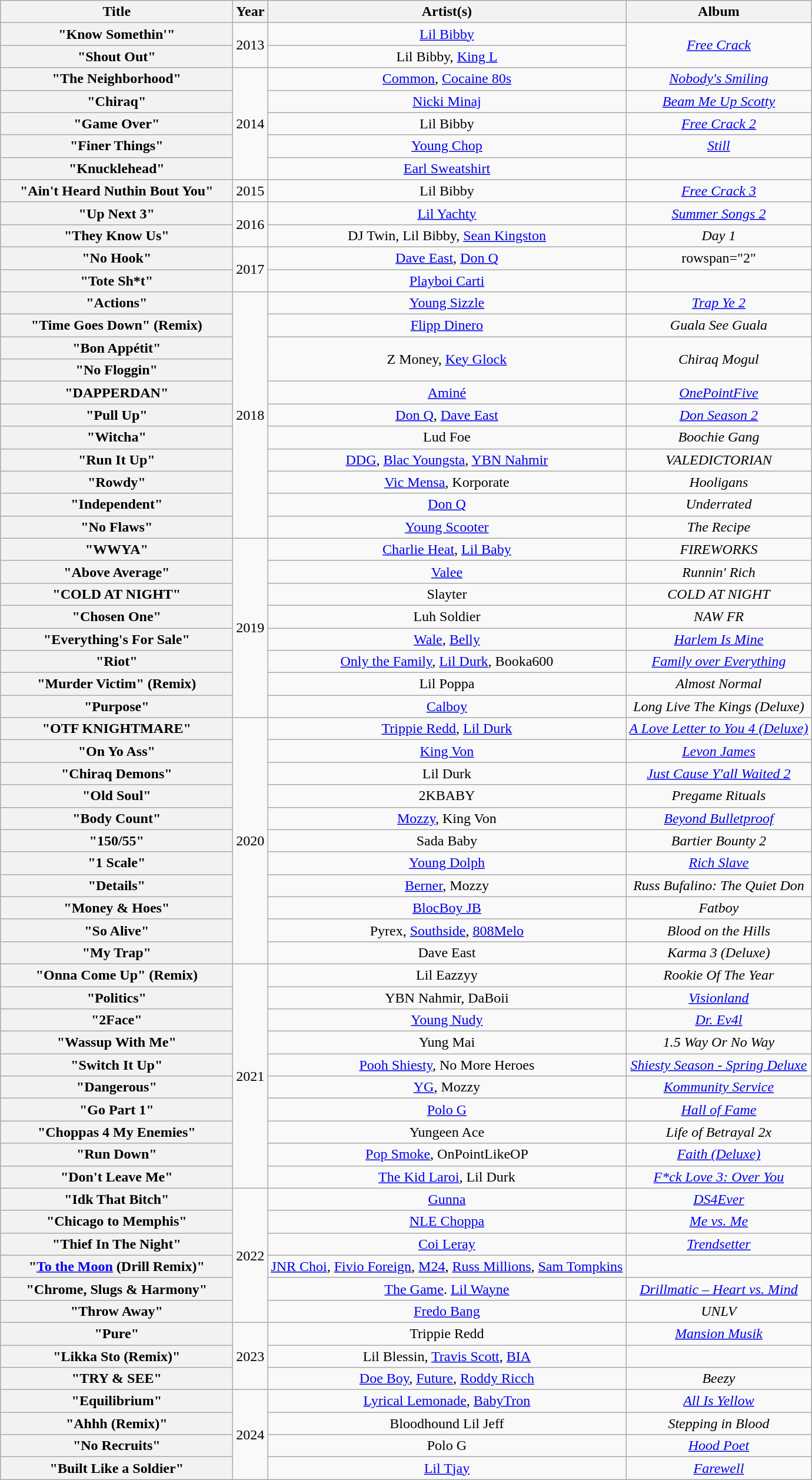<table class="wikitable plainrowheaders" style="text-align:center;">
<tr>
<th scope="col" style="width:16em;">Title</th>
<th scope="col">Year</th>
<th scope="col">Artist(s)</th>
<th scope="col">Album</th>
</tr>
<tr>
<th scope="row">"Know Somethin'"</th>
<td rowspan="2">2013</td>
<td><a href='#'>Lil Bibby</a></td>
<td rowspan="2"><em><a href='#'>Free Crack</a></em></td>
</tr>
<tr>
<th scope="row">"Shout Out"</th>
<td>Lil Bibby, <a href='#'>King L</a></td>
</tr>
<tr>
<th scope="row">"The Neighborhood"</th>
<td rowspan="5">2014</td>
<td><a href='#'>Common</a>, <a href='#'>Cocaine 80s</a></td>
<td><em><a href='#'>Nobody's Smiling</a></em></td>
</tr>
<tr>
<th scope="row">"Chiraq"</th>
<td><a href='#'>Nicki Minaj</a></td>
<td><em><a href='#'>Beam Me Up Scotty</a></em></td>
</tr>
<tr>
<th scope="row">"Game Over"</th>
<td>Lil Bibby</td>
<td><em><a href='#'>Free Crack 2</a></em></td>
</tr>
<tr>
<th scope="row">"Finer Things"</th>
<td><a href='#'>Young Chop</a></td>
<td><em><a href='#'>Still</a></em></td>
</tr>
<tr>
<th scope="row">"Knucklehead"</th>
<td><a href='#'>Earl Sweatshirt</a></td>
<td></td>
</tr>
<tr>
<th scope="row">"Ain't Heard Nuthin Bout You"</th>
<td>2015</td>
<td>Lil Bibby</td>
<td><em><a href='#'>Free Crack 3</a></em></td>
</tr>
<tr>
<th scope="row">"Up Next 3"</th>
<td rowspan="2">2016</td>
<td><a href='#'>Lil Yachty</a></td>
<td><em><a href='#'>Summer Songs 2</a></em></td>
</tr>
<tr>
<th scope="row">"They Know Us"</th>
<td>DJ Twin, Lil Bibby, <a href='#'>Sean Kingston</a></td>
<td><em>Day 1</em></td>
</tr>
<tr>
<th scope="row">"No Hook"</th>
<td rowspan="2">2017</td>
<td><a href='#'>Dave East</a>, <a href='#'>Don Q</a></td>
<td>rowspan="2" </td>
</tr>
<tr>
<th scope="row">"Tote Sh*t"</th>
<td><a href='#'>Playboi Carti</a></td>
</tr>
<tr>
<th scope="Row">"Actions"</th>
<td rowspan="11">2018</td>
<td><a href='#'>Young Sizzle</a></td>
<td><em><a href='#'>Trap Ye 2</a></em></td>
</tr>
<tr>
<th scope="row">"Time Goes Down" (Remix)</th>
<td><a href='#'>Flipp Dinero</a></td>
<td><em>Guala See Guala</em></td>
</tr>
<tr>
<th scope="row">"Bon Appétit"</th>
<td rowspan="2">Z Money, <a href='#'>Key Glock</a></td>
<td rowspan="2"><em>Chiraq Mogul</em></td>
</tr>
<tr>
<th scope="row">"No Floggin"</th>
</tr>
<tr>
<th Scope="row">"DAPPERDAN"</th>
<td><a href='#'>Aminé</a></td>
<td><em><a href='#'>OnePointFive</a></em></td>
</tr>
<tr>
<th Scope="row">"Pull Up"</th>
<td><a href='#'>Don Q</a>, <a href='#'>Dave East</a></td>
<td><em><a href='#'>Don Season 2</a></em></td>
</tr>
<tr>
<th scope="row">"Witcha"</th>
<td>Lud Foe</td>
<td><em>Boochie Gang</em></td>
</tr>
<tr>
<th scope="row">"Run It Up"</th>
<td><a href='#'>DDG</a>, <a href='#'>Blac Youngsta</a>, <a href='#'>YBN Nahmir</a></td>
<td><em>VALEDICTORIAN</em></td>
</tr>
<tr>
<th Scope="row">"Rowdy"</th>
<td><a href='#'>Vic Mensa</a>, Korporate</td>
<td><em>Hooligans</em></td>
</tr>
<tr>
<th Scope="row">"Independent"</th>
<td><a href='#'>Don Q</a></td>
<td><em>Underrated</em></td>
</tr>
<tr>
<th Scope="row">"No Flaws"</th>
<td><a href='#'>Young Scooter</a></td>
<td><em>The Recipe</em></td>
</tr>
<tr>
<th scope="row">"WWYA"</th>
<td rowspan="8">2019</td>
<td><a href='#'>Charlie Heat</a>, <a href='#'>Lil Baby</a></td>
<td><em>FIREWORKS</em></td>
</tr>
<tr>
<th scope="Row">"Above Average"</th>
<td><a href='#'>Valee</a></td>
<td><em>Runnin' Rich</em></td>
</tr>
<tr>
<th scope="row">"COLD AT NIGHT"</th>
<td>Slayter</td>
<td><em>COLD AT NIGHT</em></td>
</tr>
<tr>
<th scope="row">"Chosen One"</th>
<td>Luh Soldier</td>
<td><em>NAW FR</em></td>
</tr>
<tr>
<th Scope="row">"Everything's For Sale"</th>
<td><a href='#'>Wale</a>, <a href='#'>Belly</a></td>
<td><em><a href='#'>Harlem Is Mine</a></em></td>
</tr>
<tr>
<th Scope="row">"Riot"</th>
<td><a href='#'>Only the Family</a>, <a href='#'>Lil Durk</a>, Booka600</td>
<td><em><a href='#'>Family over Everything</a></em></td>
</tr>
<tr>
<th Scope="row">"Murder Victim" (Remix)</th>
<td>Lil Poppa</td>
<td><em>Almost Normal</em></td>
</tr>
<tr>
<th Scope="row">"Purpose"</th>
<td><a href='#'>Calboy</a></td>
<td><em>Long Live The Kings (Deluxe)</em></td>
</tr>
<tr>
<th scope="row">"OTF KNIGHTMARE"</th>
<td rowspan="11">2020</td>
<td><a href='#'>Trippie Redd</a>, <a href='#'>Lil Durk</a></td>
<td><em><a href='#'>A Love Letter to You 4 (Deluxe)</a></em></td>
</tr>
<tr>
<th scope="row">"On Yo Ass"</th>
<td><a href='#'>King Von</a></td>
<td><em><a href='#'>Levon James</a></em></td>
</tr>
<tr>
<th Scope="row">"Chiraq Demons"</th>
<td>Lil Durk</td>
<td><em><a href='#'>Just Cause Y'all Waited 2</a></em></td>
</tr>
<tr>
<th Scope="row">"Old Soul"</th>
<td>2KBABY</td>
<td><em>Pregame Rituals</em></td>
</tr>
<tr>
<th scope="row">"Body Count"</th>
<td><a href='#'>Mozzy</a>, King Von</td>
<td><em><a href='#'>Beyond Bulletproof</a></em></td>
</tr>
<tr>
<th Scope="row">"150/55"</th>
<td>Sada Baby</td>
<td><em>Bartier Bounty 2</em></td>
</tr>
<tr>
<th Scope="row">"1 Scale"</th>
<td><a href='#'>Young Dolph</a></td>
<td><em><a href='#'>Rich Slave</a></em></td>
</tr>
<tr>
<th Scope="row">"Details"</th>
<td><a href='#'>Berner</a>, Mozzy</td>
<td><em>Russ Bufalino: The Quiet Don</em></td>
</tr>
<tr>
<th scope="row">"Money & Hoes"</th>
<td><a href='#'>BlocBoy JB</a></td>
<td><em>Fatboy</em></td>
</tr>
<tr>
<th Scope="Row">"So Alive"</th>
<td>Pyrex, <a href='#'>Southside</a>, <a href='#'>808Melo</a></td>
<td><em>Blood on the Hills</em></td>
</tr>
<tr>
<th scope="row">"My Trap"</th>
<td>Dave East</td>
<td><em>Karma 3 (Deluxe)</em></td>
</tr>
<tr>
<th Scope="row">"Onna Come Up" (Remix)</th>
<td rowspan="10">2021</td>
<td>Lil Eazzyy</td>
<td><em>Rookie Of The Year</em></td>
</tr>
<tr>
<th scope="row">"Politics"</th>
<td>YBN Nahmir, DaBoii</td>
<td><em><a href='#'>Visionland</a></em></td>
</tr>
<tr>
<th Scope="row">"2Face"</th>
<td><a href='#'>Young Nudy</a></td>
<td><em><a href='#'>Dr. Ev4l</a></em></td>
</tr>
<tr>
<th Scope="row">"Wassup With Me"</th>
<td>Yung Mai</td>
<td><em> 1.5 Way Or No Way</em></td>
</tr>
<tr>
<th scope="row">"Switch It Up"</th>
<td><a href='#'>Pooh Shiesty</a>, No More Heroes</td>
<td><em><a href='#'>Shiesty Season - Spring Deluxe</a></em></td>
</tr>
<tr>
<th scope="row">"Dangerous"</th>
<td><a href='#'>YG</a>, Mozzy</td>
<td><em><a href='#'>Kommunity Service</a></em></td>
</tr>
<tr>
<th Scope="row">"Go Part 1"</th>
<td><a href='#'>Polo G</a></td>
<td><em><a href='#'>Hall of Fame</a></em></td>
</tr>
<tr>
<th scope="row">"Choppas 4 My Enemies"</th>
<td>Yungeen Ace</td>
<td><em>Life of Betrayal 2x</em></td>
</tr>
<tr>
<th scope="row">"Run Down"</th>
<td><a href='#'>Pop Smoke</a>, OnPointLikeOP</td>
<td><em><a href='#'>Faith (Deluxe)</a></em></td>
</tr>
<tr>
<th scope="row">"Don't Leave Me"</th>
<td><a href='#'>The Kid Laroi</a>, Lil Durk</td>
<td><em><a href='#'>F*ck Love 3: Over You</a></em></td>
</tr>
<tr>
<th scope="row">"Idk That Bitch"</th>
<td rowspan="6">2022</td>
<td><a href='#'>Gunna</a></td>
<td><em><a href='#'>DS4Ever</a></em></td>
</tr>
<tr>
<th scope="row">"Chicago to Memphis"</th>
<td><a href='#'>NLE Choppa</a></td>
<td><em><a href='#'>Me vs. Me</a></em></td>
</tr>
<tr>
<th scope="row">"Thief In The Night"</th>
<td><a href='#'>Coi Leray</a></td>
<td><em><a href='#'>Trendsetter</a></em></td>
</tr>
<tr>
<th scope="row">"<a href='#'>To the Moon</a> (Drill Remix)"</th>
<td><a href='#'>JNR Choi</a>, <a href='#'>Fivio Foreign</a>, <a href='#'>M24</a>, <a href='#'>Russ Millions</a>, <a href='#'>Sam Tompkins</a></td>
<td></td>
</tr>
<tr>
<th scope="row">"Chrome, Slugs & Harmony"</th>
<td><a href='#'>The Game</a>. <a href='#'>Lil Wayne</a></td>
<td><em><a href='#'>Drillmatic – Heart vs. Mind</a></em></td>
</tr>
<tr>
<th scope="row">"Throw Away"</th>
<td><a href='#'>Fredo Bang</a></td>
<td><em>UNLV</em></td>
</tr>
<tr>
<th scope="row">"Pure"</th>
<td rowspan="3">2023</td>
<td>Trippie Redd</td>
<td><em><a href='#'>Mansion Musik</a></em></td>
</tr>
<tr>
<th scope="row">"Likka Sto (Remix)"</th>
<td>Lil Blessin, <a href='#'>Travis Scott</a>, <a href='#'>BIA</a></td>
<td></td>
</tr>
<tr>
<th scope="row">"TRY & SEE"</th>
<td><a href='#'>Doe Boy</a>, <a href='#'>Future</a>, <a href='#'>Roddy Ricch</a></td>
<td><em>Beezy</em></td>
</tr>
<tr>
<th scope="row">"Equilibrium"</th>
<td rowspan="4">2024</td>
<td><a href='#'>Lyrical Lemonade</a>, <a href='#'>BabyTron</a></td>
<td><em><a href='#'>All Is Yellow</a></em></td>
</tr>
<tr>
<th scope="row">"Ahhh (Remix)"</th>
<td>Bloodhound Lil Jeff</td>
<td><em>Stepping in Blood</em></td>
</tr>
<tr>
<th scope="row">"No Recruits"</th>
<td>Polo G</td>
<td><em><a href='#'>Hood Poet</a></em></td>
</tr>
<tr>
<th scope="row">"Built Like a Soldier"</th>
<td><a href='#'>Lil Tjay</a></td>
<td><em><a href='#'>Farewell</a></em></td>
</tr>
</table>
